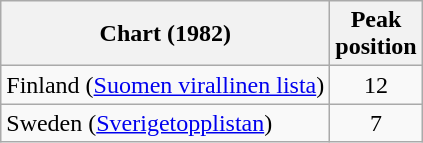<table class="wikitable">
<tr>
<th>Chart (1982)</th>
<th>Peak<br>position</th>
</tr>
<tr>
<td>Finland (<a href='#'>Suomen virallinen lista</a>)</td>
<td align="center">12</td>
</tr>
<tr>
<td>Sweden (<a href='#'>Sverigetopplistan</a>)</td>
<td align="center">7</td>
</tr>
</table>
